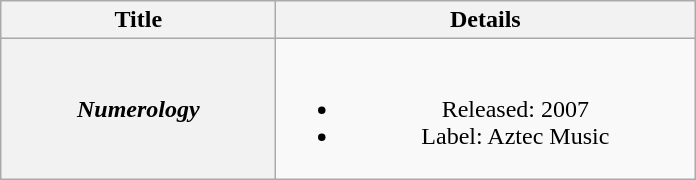<table class="wikitable plainrowheaders" style="text-align:center;" border="1">
<tr>
<th scope="col" style="width:11em;">Title</th>
<th scope="col" style="width:17em;">Details</th>
</tr>
<tr>
<th scope="row"><em>Numerology</em></th>
<td><br><ul><li>Released: 2007</li><li>Label: Aztec Music</li></ul></td>
</tr>
</table>
